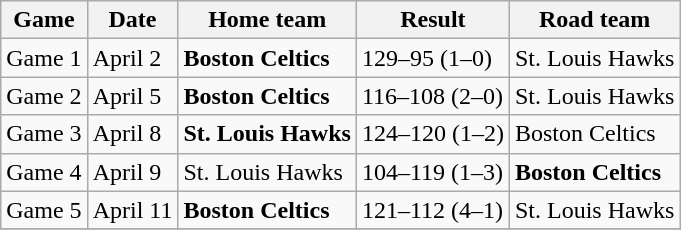<table class="wikitable">
<tr>
<th>Game</th>
<th>Date</th>
<th>Home team</th>
<th>Result</th>
<th>Road team</th>
</tr>
<tr>
<td>Game 1</td>
<td>April 2</td>
<td><strong>Boston Celtics</strong></td>
<td>129–95 (1–0)</td>
<td>St. Louis Hawks</td>
</tr>
<tr>
<td>Game 2</td>
<td>April 5</td>
<td><strong>Boston Celtics</strong></td>
<td>116–108 (2–0)</td>
<td>St. Louis Hawks</td>
</tr>
<tr>
<td>Game 3</td>
<td>April 8</td>
<td><strong>St. Louis Hawks</strong></td>
<td>124–120 (1–2)</td>
<td>Boston Celtics</td>
</tr>
<tr>
<td>Game 4</td>
<td>April 9</td>
<td>St. Louis Hawks</td>
<td>104–119 (1–3)</td>
<td><strong>Boston Celtics</strong></td>
</tr>
<tr>
<td>Game 5</td>
<td>April 11</td>
<td><strong>Boston Celtics</strong></td>
<td>121–112 (4–1)</td>
<td>St. Louis Hawks</td>
</tr>
<tr>
</tr>
</table>
